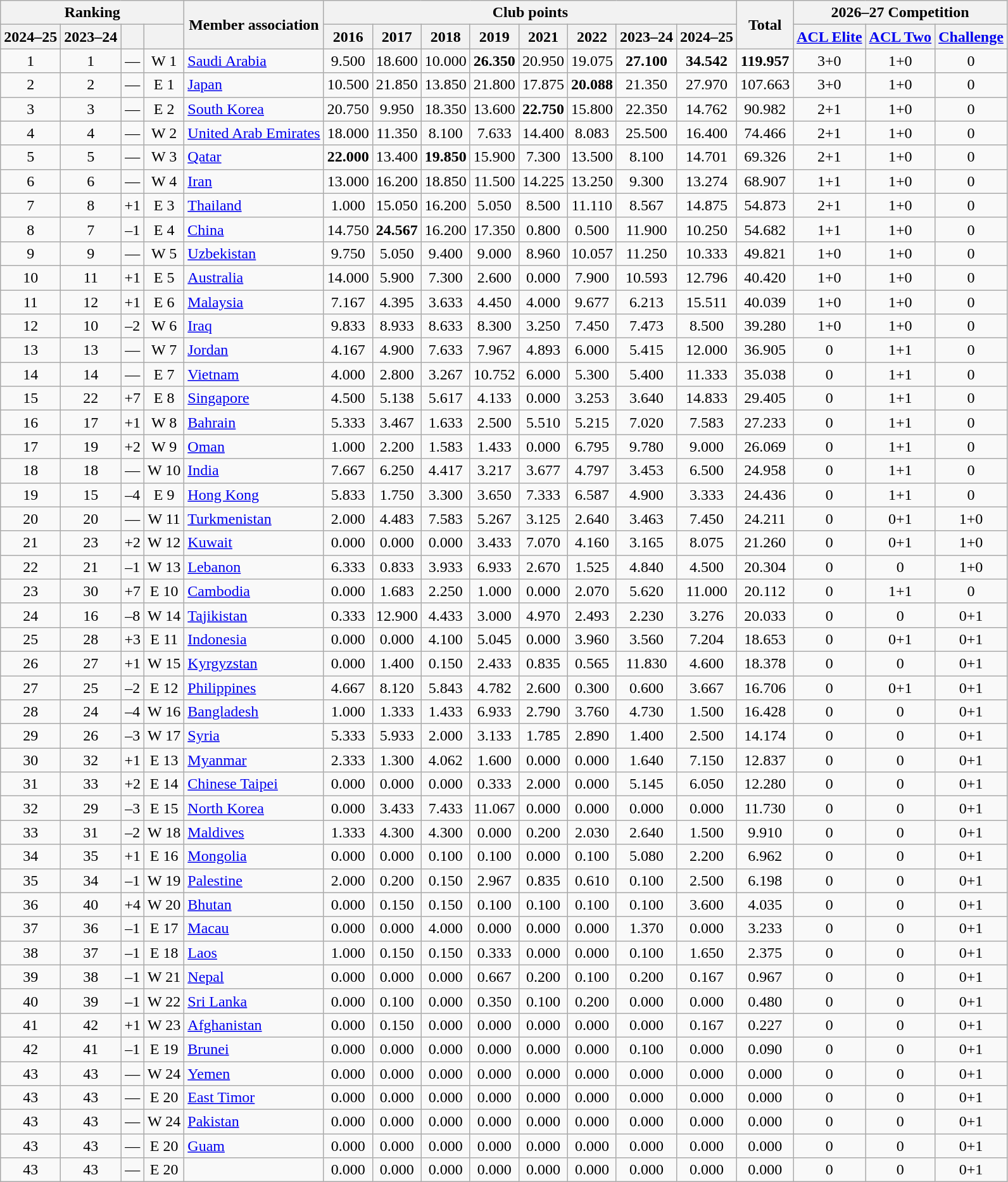<table class = "wikitable sortable" style="text-align: center;">
<tr>
<th colspan="4">Ranking</th>
<th rowspan="2">Member association<br></th>
<th colspan="8">Club points</th>
<th rowspan="2">Total</th>
<th colspan="3">2026–27 Competition</th>
</tr>
<tr>
<th>2024–25</th>
<th>2023–24</th>
<th data-sort-type="number"></th>
<th></th>
<th>2016<br></th>
<th>2017<br></th>
<th>2018<br></th>
<th>2019<br></th>
<th>2021<br></th>
<th>2022<br></th>
<th>2023–24<br></th>
<th>2024–25<br></th>
<th><a href='#'>ACL Elite</a></th>
<th><a href='#'>ACL Two</a></th>
<th><a href='#'>Challenge</a></th>
</tr>
<tr>
<td>1</td>
<td>1</td>
<td> —</td>
<td>W 1</td>
<td align=left> <a href='#'>Saudi Arabia</a> </td>
<td>9.500</td>
<td>18.600</td>
<td>10.000</td>
<td><strong>26.350</strong></td>
<td>20.950</td>
<td>19.075</td>
<td><strong>27.100</strong></td>
<td><strong>34.542</strong></td>
<td><strong>119.957</strong></td>
<td>3+0</td>
<td>1+0</td>
<td>0</td>
</tr>
<tr>
<td>2</td>
<td>2</td>
<td> —</td>
<td>E 1</td>
<td align=left> <a href='#'>Japan</a> </td>
<td>10.500</td>
<td>21.850</td>
<td>13.850</td>
<td>21.800</td>
<td>17.875</td>
<td><strong>20.088</strong></td>
<td>21.350</td>
<td>27.970</td>
<td>107.663</td>
<td>3+0</td>
<td>1+0</td>
<td>0</td>
</tr>
<tr>
<td>3</td>
<td>3</td>
<td> —</td>
<td>E 2</td>
<td align=left> <a href='#'>South Korea</a> </td>
<td>20.750</td>
<td>9.950</td>
<td>18.350</td>
<td>13.600</td>
<td><strong>22.750</strong></td>
<td>15.800</td>
<td>22.350</td>
<td>14.762</td>
<td>90.982</td>
<td>2+1</td>
<td>1+0</td>
<td>0</td>
</tr>
<tr>
<td>4</td>
<td>4</td>
<td> —</td>
<td>W 2</td>
<td align=left> <a href='#'>United Arab Emirates</a> </td>
<td>18.000</td>
<td>11.350</td>
<td>8.100</td>
<td>7.633</td>
<td>14.400</td>
<td>8.083</td>
<td>25.500</td>
<td>16.400</td>
<td>74.466</td>
<td>2+1</td>
<td>1+0</td>
<td>0</td>
</tr>
<tr>
<td>5</td>
<td>5</td>
<td> —</td>
<td>W 3</td>
<td align="left"> <a href='#'>Qatar</a> </td>
<td><strong>22.000</strong></td>
<td>13.400</td>
<td><strong>19.850</strong></td>
<td>15.900</td>
<td>7.300</td>
<td>13.500</td>
<td>8.100</td>
<td>14.701</td>
<td>69.326</td>
<td>2+1</td>
<td>1+0</td>
<td>0</td>
</tr>
<tr>
<td>6</td>
<td>6</td>
<td> —</td>
<td>W 4</td>
<td align="left"> <a href='#'>Iran</a> </td>
<td>13.000</td>
<td>16.200</td>
<td>18.850</td>
<td>11.500</td>
<td>14.225</td>
<td>13.250</td>
<td>9.300</td>
<td>13.274</td>
<td>68.907</td>
<td>1+1</td>
<td>1+0</td>
<td>0</td>
</tr>
<tr>
<td>7</td>
<td>8</td>
<td> +1</td>
<td>E 3</td>
<td align=left> <a href='#'>Thailand</a> </td>
<td>1.000</td>
<td>15.050</td>
<td>16.200</td>
<td>5.050</td>
<td>8.500</td>
<td>11.110</td>
<td>8.567</td>
<td>14.875</td>
<td>54.873</td>
<td>2+1</td>
<td>1+0</td>
<td>0</td>
</tr>
<tr>
<td>8</td>
<td>7</td>
<td> –1</td>
<td>E 4</td>
<td align=left> <a href='#'>China</a> </td>
<td>14.750</td>
<td><strong>24.567</strong></td>
<td>16.200</td>
<td>17.350</td>
<td>0.800</td>
<td>0.500</td>
<td>11.900</td>
<td>10.250</td>
<td>54.682</td>
<td>1+1</td>
<td>1+0</td>
<td>0</td>
</tr>
<tr>
<td>9</td>
<td>9</td>
<td> —</td>
<td>W 5</td>
<td align=left> <a href='#'>Uzbekistan</a> </td>
<td>9.750</td>
<td>5.050</td>
<td>9.400</td>
<td>9.000</td>
<td>8.960</td>
<td>10.057</td>
<td>11.250</td>
<td>10.333</td>
<td>49.821</td>
<td>1+0</td>
<td>1+0</td>
<td>0</td>
</tr>
<tr>
<td>10</td>
<td>11</td>
<td> +1</td>
<td>E 5</td>
<td align="left"> <a href='#'>Australia</a> </td>
<td>14.000</td>
<td>5.900</td>
<td>7.300</td>
<td>2.600</td>
<td>0.000</td>
<td>7.900</td>
<td>10.593</td>
<td>12.796</td>
<td>40.420</td>
<td>1+0</td>
<td>1+0</td>
<td>0</td>
</tr>
<tr>
<td>11</td>
<td>12</td>
<td> +1</td>
<td>E 6</td>
<td align="left"> <a href='#'>Malaysia</a> </td>
<td>7.167</td>
<td>4.395</td>
<td>3.633</td>
<td>4.450</td>
<td>4.000</td>
<td>9.677</td>
<td>6.213</td>
<td>15.511</td>
<td>40.039</td>
<td>1+0</td>
<td>1+0</td>
<td>0</td>
</tr>
<tr>
<td>12</td>
<td>10</td>
<td> –2</td>
<td>W 6</td>
<td align=left> <a href='#'>Iraq</a> </td>
<td>9.833</td>
<td>8.933</td>
<td>8.633</td>
<td>8.300</td>
<td>3.250</td>
<td>7.450</td>
<td>7.473</td>
<td>8.500</td>
<td>39.280</td>
<td>1+0</td>
<td>1+0</td>
<td>0</td>
</tr>
<tr>
<td>13</td>
<td>13</td>
<td> —</td>
<td>W 7</td>
<td align="left"> <a href='#'>Jordan</a> </td>
<td>4.167</td>
<td>4.900</td>
<td>7.633</td>
<td>7.967</td>
<td>4.893</td>
<td>6.000</td>
<td>5.415</td>
<td>12.000</td>
<td>36.905</td>
<td>0</td>
<td>1+1</td>
<td>0</td>
</tr>
<tr>
<td>14</td>
<td>14</td>
<td> —</td>
<td>E 7</td>
<td align="left"> <a href='#'>Vietnam</a> </td>
<td>4.000</td>
<td>2.800</td>
<td>3.267</td>
<td>10.752</td>
<td>6.000</td>
<td>5.300</td>
<td>5.400</td>
<td>11.333</td>
<td>35.038</td>
<td>0</td>
<td>1+1</td>
<td>0</td>
</tr>
<tr>
<td>15</td>
<td>22</td>
<td> +7</td>
<td>E 8</td>
<td align="left"> <a href='#'>Singapore</a> </td>
<td>4.500</td>
<td>5.138</td>
<td>5.617</td>
<td>4.133</td>
<td>0.000</td>
<td>3.253</td>
<td>3.640</td>
<td>14.833</td>
<td>29.405</td>
<td>0</td>
<td>1+1</td>
<td>0</td>
</tr>
<tr>
<td>16</td>
<td>17</td>
<td> +1</td>
<td>W 8</td>
<td align="left"> <a href='#'>Bahrain</a> </td>
<td>5.333</td>
<td>3.467</td>
<td>1.633</td>
<td>2.500</td>
<td>5.510</td>
<td>5.215</td>
<td>7.020</td>
<td>7.583</td>
<td>27.233</td>
<td>0</td>
<td>1+1</td>
<td>0</td>
</tr>
<tr>
<td>17</td>
<td>19</td>
<td> +2</td>
<td>W 9</td>
<td align="left"> <a href='#'>Oman</a> </td>
<td>1.000</td>
<td>2.200</td>
<td>1.583</td>
<td>1.433</td>
<td>0.000</td>
<td>6.795</td>
<td>9.780</td>
<td>9.000</td>
<td>26.069</td>
<td>0</td>
<td>1+1</td>
<td>0</td>
</tr>
<tr>
<td>18</td>
<td>18</td>
<td> —</td>
<td>W 10</td>
<td align="left"> <a href='#'>India</a> </td>
<td>7.667</td>
<td>6.250</td>
<td>4.417</td>
<td>3.217</td>
<td>3.677</td>
<td>4.797</td>
<td>3.453</td>
<td>6.500</td>
<td>24.958</td>
<td>0</td>
<td>1+1</td>
<td>0</td>
</tr>
<tr>
<td>19</td>
<td>15</td>
<td> –4</td>
<td>E 9</td>
<td align="left"> <a href='#'>Hong Kong</a> </td>
<td>5.833</td>
<td>1.750</td>
<td>3.300</td>
<td>3.650</td>
<td>7.333</td>
<td>6.587</td>
<td>4.900</td>
<td>3.333</td>
<td>24.436</td>
<td>0</td>
<td>1+1</td>
<td>0</td>
</tr>
<tr>
<td>20</td>
<td>20</td>
<td> —</td>
<td>W 11</td>
<td align="left"> <a href='#'>Turkmenistan</a> </td>
<td>2.000</td>
<td>4.483</td>
<td>7.583</td>
<td>5.267</td>
<td>3.125</td>
<td>2.640</td>
<td>3.463</td>
<td>7.450</td>
<td>24.211</td>
<td>0</td>
<td>0+1</td>
<td>1+0</td>
</tr>
<tr>
<td>21</td>
<td>23</td>
<td> +2</td>
<td>W 12</td>
<td align="left"> <a href='#'>Kuwait</a> </td>
<td>0.000</td>
<td>0.000</td>
<td>0.000</td>
<td>3.433</td>
<td>7.070</td>
<td>4.160</td>
<td>3.165</td>
<td>8.075</td>
<td>21.260</td>
<td>0</td>
<td>0+1</td>
<td>1+0</td>
</tr>
<tr>
<td>22</td>
<td>21</td>
<td> –1</td>
<td>W 13</td>
<td align="left"> <a href='#'>Lebanon</a> </td>
<td>6.333</td>
<td>0.833</td>
<td>3.933</td>
<td>6.933</td>
<td>2.670</td>
<td>1.525</td>
<td>4.840</td>
<td>4.500</td>
<td>20.304</td>
<td>0</td>
<td>0</td>
<td>1+0</td>
</tr>
<tr>
<td>23</td>
<td>30</td>
<td> +7</td>
<td>E 10</td>
<td align="left"> <a href='#'>Cambodia</a> </td>
<td>0.000</td>
<td>1.683</td>
<td>2.250</td>
<td>1.000</td>
<td>0.000</td>
<td>2.070</td>
<td>5.620</td>
<td>11.000</td>
<td>20.112</td>
<td>0</td>
<td>1+1</td>
<td>0</td>
</tr>
<tr>
<td>24</td>
<td>16</td>
<td> –8</td>
<td>W 14</td>
<td align="left"> <a href='#'>Tajikistan</a> </td>
<td>0.333</td>
<td>12.900</td>
<td>4.433</td>
<td>3.000</td>
<td>4.970</td>
<td>2.493</td>
<td>2.230</td>
<td>3.276</td>
<td>20.033</td>
<td>0</td>
<td>0</td>
<td>0+1</td>
</tr>
<tr>
<td>25</td>
<td>28</td>
<td> +3</td>
<td>E 11</td>
<td align="left"> <a href='#'>Indonesia</a> </td>
<td>0.000</td>
<td>0.000</td>
<td>4.100</td>
<td>5.045</td>
<td>0.000</td>
<td>3.960</td>
<td>3.560</td>
<td>7.204</td>
<td>18.653</td>
<td>0</td>
<td>0+1</td>
<td>0+1</td>
</tr>
<tr>
<td>26</td>
<td>27</td>
<td> +1</td>
<td>W 15</td>
<td align="left"> <a href='#'>Kyrgyzstan</a> </td>
<td>0.000</td>
<td>1.400</td>
<td>0.150</td>
<td>2.433</td>
<td>0.835</td>
<td>0.565</td>
<td>11.830</td>
<td>4.600</td>
<td>18.378</td>
<td>0</td>
<td>0</td>
<td>0+1</td>
</tr>
<tr>
<td>27</td>
<td>25</td>
<td> –2</td>
<td>E 12</td>
<td align="left"> <a href='#'>Philippines</a> </td>
<td>4.667</td>
<td>8.120</td>
<td>5.843</td>
<td>4.782</td>
<td>2.600</td>
<td>0.300</td>
<td>0.600</td>
<td>3.667</td>
<td>16.706</td>
<td>0</td>
<td>0+1</td>
<td>0+1</td>
</tr>
<tr>
<td>28</td>
<td>24</td>
<td> –4</td>
<td>W 16</td>
<td align="left"> <a href='#'>Bangladesh</a> </td>
<td>1.000</td>
<td>1.333</td>
<td>1.433</td>
<td>6.933</td>
<td>2.790</td>
<td>3.760</td>
<td>4.730</td>
<td>1.500</td>
<td>16.428</td>
<td>0</td>
<td>0</td>
<td>0+1</td>
</tr>
<tr>
<td>29</td>
<td>26</td>
<td> –3</td>
<td>W 17</td>
<td align="left"> <a href='#'>Syria</a> </td>
<td>5.333</td>
<td>5.933</td>
<td>2.000</td>
<td>3.133</td>
<td>1.785</td>
<td>2.890</td>
<td>1.400</td>
<td>2.500</td>
<td>14.174</td>
<td>0</td>
<td>0</td>
<td>0+1</td>
</tr>
<tr>
<td>30</td>
<td>32</td>
<td> +1</td>
<td>E 13</td>
<td align="left"> <a href='#'>Myanmar</a> </td>
<td>2.333</td>
<td>1.300</td>
<td>4.062</td>
<td>1.600</td>
<td>0.000</td>
<td>0.000</td>
<td>1.640</td>
<td>7.150</td>
<td>12.837</td>
<td>0</td>
<td>0</td>
<td>0+1</td>
</tr>
<tr>
<td>31</td>
<td>33</td>
<td> +2</td>
<td>E 14</td>
<td align="left"> <a href='#'>Chinese Taipei</a> </td>
<td>0.000</td>
<td>0.000</td>
<td>0.000</td>
<td>0.333</td>
<td>2.000</td>
<td>0.000</td>
<td>5.145</td>
<td>6.050</td>
<td>12.280</td>
<td>0</td>
<td>0</td>
<td>0+1</td>
</tr>
<tr>
<td>32</td>
<td>29</td>
<td> –3</td>
<td>E 15</td>
<td align="left"> <a href='#'>North Korea</a> </td>
<td>0.000</td>
<td>3.433</td>
<td>7.433</td>
<td>11.067</td>
<td>0.000</td>
<td>0.000</td>
<td>0.000</td>
<td>0.000</td>
<td>11.730</td>
<td>0</td>
<td>0</td>
<td>0+1</td>
</tr>
<tr>
<td>33</td>
<td>31</td>
<td> –2</td>
<td>W 18</td>
<td align="left"> <a href='#'>Maldives</a> </td>
<td>1.333</td>
<td>4.300</td>
<td>4.300</td>
<td>0.000</td>
<td>0.200</td>
<td>2.030</td>
<td>2.640</td>
<td>1.500</td>
<td>9.910</td>
<td>0</td>
<td>0</td>
<td>0+1</td>
</tr>
<tr>
<td>34</td>
<td>35</td>
<td> +1</td>
<td>E 16</td>
<td align=left> <a href='#'>Mongolia</a> </td>
<td>0.000</td>
<td>0.000</td>
<td>0.100</td>
<td>0.100</td>
<td>0.000</td>
<td>0.100</td>
<td>5.080</td>
<td>2.200</td>
<td>6.962</td>
<td>0</td>
<td>0</td>
<td>0+1</td>
</tr>
<tr>
<td>35</td>
<td>34</td>
<td> –1</td>
<td>W 19</td>
<td align=left> <a href='#'>Palestine</a> </td>
<td>2.000</td>
<td>0.200</td>
<td>0.150</td>
<td>2.967</td>
<td>0.835</td>
<td>0.610</td>
<td>0.100</td>
<td>2.500</td>
<td>6.198</td>
<td>0</td>
<td>0</td>
<td>0+1</td>
</tr>
<tr>
<td>36</td>
<td>40</td>
<td> +4</td>
<td>W 20</td>
<td align="left"> <a href='#'>Bhutan</a> </td>
<td>0.000</td>
<td>0.150</td>
<td>0.150</td>
<td>0.100</td>
<td>0.100</td>
<td>0.100</td>
<td>0.100</td>
<td>3.600</td>
<td>4.035</td>
<td>0</td>
<td>0</td>
<td>0+1</td>
</tr>
<tr>
<td>37</td>
<td>36</td>
<td> –1</td>
<td>E 17</td>
<td align="left"> <a href='#'>Macau</a> </td>
<td>0.000</td>
<td>0.000</td>
<td>4.000</td>
<td>0.000</td>
<td>0.000</td>
<td>0.000</td>
<td>1.370</td>
<td>0.000</td>
<td>3.233</td>
<td>0</td>
<td>0</td>
<td>0+1</td>
</tr>
<tr>
<td>38</td>
<td>37</td>
<td> –1</td>
<td>E 18</td>
<td align="left"> <a href='#'>Laos</a> </td>
<td>1.000</td>
<td>0.150</td>
<td>0.150</td>
<td>0.333</td>
<td>0.000</td>
<td>0.000</td>
<td>0.100</td>
<td>1.650</td>
<td>2.375</td>
<td>0</td>
<td>0</td>
<td>0+1</td>
</tr>
<tr>
<td>39</td>
<td>38</td>
<td> –1</td>
<td>W 21</td>
<td align=left> <a href='#'>Nepal</a> </td>
<td>0.000</td>
<td>0.000</td>
<td>0.000</td>
<td>0.667</td>
<td>0.200</td>
<td>0.100</td>
<td>0.200</td>
<td>0.167</td>
<td>0.967</td>
<td>0</td>
<td>0</td>
<td>0+1</td>
</tr>
<tr>
<td>40</td>
<td>39</td>
<td> –1</td>
<td>W 22</td>
<td align=left> <a href='#'>Sri Lanka</a> </td>
<td>0.000</td>
<td>0.100</td>
<td>0.000</td>
<td>0.350</td>
<td>0.100</td>
<td>0.200</td>
<td>0.000</td>
<td>0.000</td>
<td>0.480</td>
<td>0</td>
<td>0</td>
<td>0+1</td>
</tr>
<tr>
<td>41</td>
<td>42</td>
<td> +1</td>
<td>W 23</td>
<td align=left> <a href='#'>Afghanistan</a> </td>
<td>0.000</td>
<td>0.150</td>
<td>0.000</td>
<td>0.000</td>
<td>0.000</td>
<td>0.000</td>
<td>0.000</td>
<td>0.167</td>
<td>0.227</td>
<td>0</td>
<td>0</td>
<td>0+1</td>
</tr>
<tr>
<td>42</td>
<td>41</td>
<td> –1</td>
<td>E 19</td>
<td align=left> <a href='#'>Brunei</a> </td>
<td>0.000</td>
<td>0.000</td>
<td>0.000</td>
<td>0.000</td>
<td>0.000</td>
<td>0.000</td>
<td>0.100</td>
<td>0.000</td>
<td>0.090</td>
<td>0</td>
<td>0</td>
<td>0+1</td>
</tr>
<tr>
<td>43</td>
<td>43</td>
<td> —</td>
<td>W 24</td>
<td align=left> <a href='#'>Yemen</a>  </td>
<td>0.000</td>
<td>0.000</td>
<td>0.000</td>
<td>0.000</td>
<td>0.000</td>
<td>0.000</td>
<td>0.000</td>
<td>0.000</td>
<td>0.000</td>
<td>0</td>
<td>0</td>
<td>0+1</td>
</tr>
<tr>
<td>43</td>
<td>43</td>
<td> —</td>
<td>E 20</td>
<td align=left> <a href='#'>East Timor</a> </td>
<td>0.000</td>
<td>0.000</td>
<td>0.000</td>
<td>0.000</td>
<td>0.000</td>
<td>0.000</td>
<td>0.000</td>
<td>0.000</td>
<td>0.000</td>
<td>0</td>
<td>0</td>
<td>0+1</td>
</tr>
<tr>
<td>43</td>
<td>43</td>
<td> —</td>
<td>W 24</td>
<td align=left> <a href='#'>Pakistan</a> </td>
<td>0.000</td>
<td>0.000</td>
<td>0.000</td>
<td>0.000</td>
<td>0.000</td>
<td>0.000</td>
<td>0.000</td>
<td>0.000</td>
<td>0.000</td>
<td>0</td>
<td>0</td>
<td>0+1</td>
</tr>
<tr>
<td>43</td>
<td>43</td>
<td> —</td>
<td>E 20</td>
<td align=left> <a href='#'>Guam</a> </td>
<td>0.000</td>
<td>0.000</td>
<td>0.000</td>
<td>0.000</td>
<td>0.000</td>
<td>0.000</td>
<td>0.000</td>
<td>0.000</td>
<td>0.000</td>
<td>0</td>
<td>0</td>
<td>0+1</td>
</tr>
<tr>
<td>43</td>
<td>43</td>
<td> —</td>
<td>E 20</td>
<td align=left></td>
<td>0.000</td>
<td>0.000</td>
<td>0.000</td>
<td>0.000</td>
<td>0.000</td>
<td>0.000</td>
<td>0.000</td>
<td>0.000</td>
<td>0.000</td>
<td>0</td>
<td>0</td>
<td>0+1</td>
</tr>
</table>
